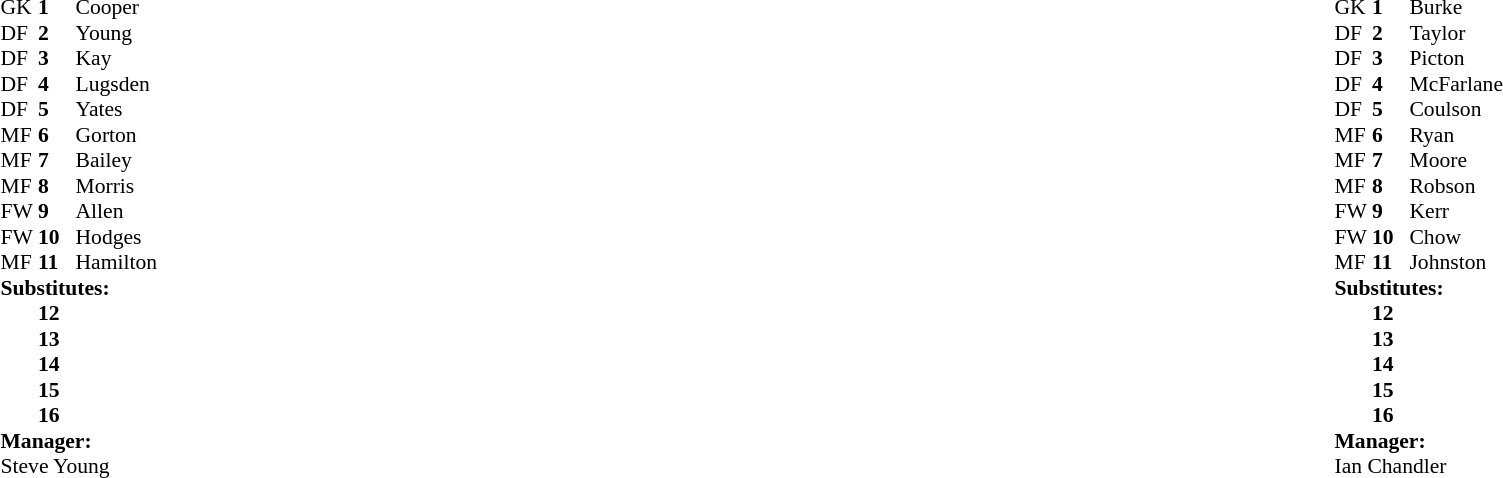<table width="100%">
<tr>
<td valign="top" width="50%"><br><table style="font-size: 90%" cellspacing="0" cellpadding="0">
<tr>
<th width=25></th>
<th width=25></th>
</tr>
<tr>
<td>GK</td>
<td><strong>1</strong></td>
<td>Cooper</td>
</tr>
<tr>
<td>DF</td>
<td><strong>2</strong></td>
<td>Young</td>
</tr>
<tr>
<td>DF</td>
<td><strong>3</strong></td>
<td>Kay</td>
</tr>
<tr>
<td>DF</td>
<td><strong>4</strong></td>
<td>Lugsden</td>
</tr>
<tr>
<td>DF</td>
<td><strong>5</strong></td>
<td>Yates</td>
</tr>
<tr>
<td>MF</td>
<td><strong>6</strong></td>
<td>Gorton</td>
</tr>
<tr>
<td>MF</td>
<td><strong>7</strong></td>
<td>Bailey</td>
</tr>
<tr>
<td>MF</td>
<td><strong>8</strong></td>
<td>Morris</td>
</tr>
<tr>
<td>FW</td>
<td><strong>9</strong></td>
<td>Allen</td>
</tr>
<tr>
<td>FW</td>
<td><strong>10</strong></td>
<td>Hodges</td>
</tr>
<tr>
<td>MF</td>
<td><strong>11</strong></td>
<td>Hamilton</td>
</tr>
<tr>
<td colspan=3><strong>Substitutes:</strong></td>
</tr>
<tr>
<td></td>
<td><strong>12</strong></td>
<td></td>
</tr>
<tr>
<td></td>
<td><strong>13</strong></td>
<td></td>
</tr>
<tr>
<td></td>
<td><strong>14</strong></td>
<td></td>
</tr>
<tr>
<td></td>
<td><strong>15</strong></td>
<td></td>
</tr>
<tr>
<td></td>
<td><strong>16</strong></td>
<td></td>
</tr>
<tr>
<td colspan=3><strong>Manager:</strong></td>
</tr>
<tr>
<td colspan=4>Steve Young</td>
</tr>
</table>
</td>
<td></td>
<td valign="top" width="50%"><br><table style="font-size: 90%" cellspacing="0" cellpadding="0" align=center>
<tr>
<th width=25></th>
<th width=25></th>
</tr>
<tr>
<td>GK</td>
<td><strong>1</strong></td>
<td>Burke</td>
</tr>
<tr>
<td>DF</td>
<td><strong>2</strong></td>
<td>Taylor</td>
</tr>
<tr>
<td>DF</td>
<td><strong>3</strong></td>
<td>Picton</td>
</tr>
<tr>
<td>DF</td>
<td><strong>4</strong></td>
<td>McFarlane</td>
</tr>
<tr>
<td>DF</td>
<td><strong>5</strong></td>
<td>Coulson</td>
</tr>
<tr>
<td>MF</td>
<td><strong>6</strong></td>
<td>Ryan</td>
</tr>
<tr>
<td>MF</td>
<td><strong>7</strong></td>
<td>Moore</td>
</tr>
<tr>
<td>MF</td>
<td><strong>8</strong></td>
<td>Robson</td>
</tr>
<tr>
<td>FW</td>
<td><strong>9</strong></td>
<td>Kerr</td>
</tr>
<tr>
<td>FW</td>
<td><strong>10</strong></td>
<td>Chow</td>
</tr>
<tr>
<td>MF</td>
<td><strong>11</strong></td>
<td>Johnston</td>
</tr>
<tr>
<td colspan=3><strong>Substitutes:</strong></td>
</tr>
<tr>
<td></td>
<td><strong>12</strong></td>
<td></td>
</tr>
<tr>
<td></td>
<td><strong>13</strong></td>
<td></td>
</tr>
<tr>
<td></td>
<td><strong>14</strong></td>
<td></td>
</tr>
<tr>
<td></td>
<td><strong>15</strong></td>
<td></td>
</tr>
<tr>
<td></td>
<td><strong>16</strong></td>
<td></td>
</tr>
<tr>
<td colspan=3><strong>Manager:</strong></td>
</tr>
<tr>
<td colspan=4>Ian Chandler</td>
</tr>
</table>
</td>
</tr>
</table>
